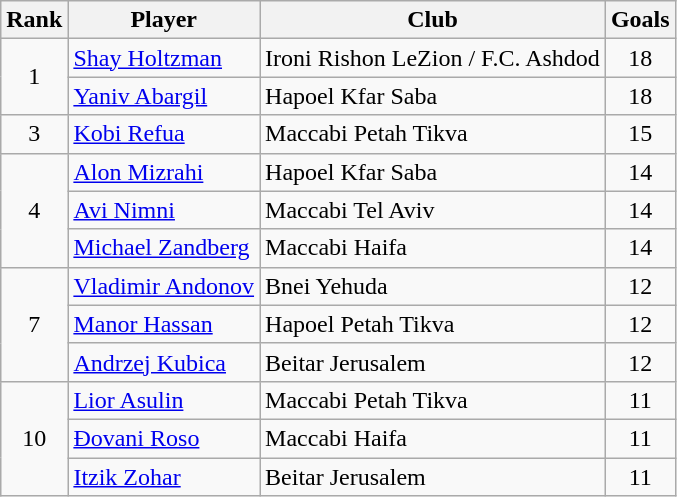<table class="wikitable">
<tr>
<th>Rank</th>
<th>Player</th>
<th>Club</th>
<th>Goals</th>
</tr>
<tr>
<td rowspan="2" align="center">1</td>
<td> <a href='#'>Shay Holtzman</a></td>
<td>Ironi Rishon LeZion / F.C. Ashdod</td>
<td align="center">18</td>
</tr>
<tr>
<td> <a href='#'>Yaniv Abargil</a></td>
<td>Hapoel Kfar Saba</td>
<td align="center">18</td>
</tr>
<tr>
<td align="center">3</td>
<td> <a href='#'>Kobi Refua</a></td>
<td>Maccabi Petah Tikva</td>
<td align="center">15</td>
</tr>
<tr>
<td rowspan="3" align="center">4</td>
<td> <a href='#'>Alon Mizrahi</a></td>
<td>Hapoel Kfar Saba</td>
<td align="center">14</td>
</tr>
<tr>
<td> <a href='#'>Avi Nimni</a></td>
<td>Maccabi Tel Aviv</td>
<td align="center">14</td>
</tr>
<tr>
<td> <a href='#'>Michael Zandberg</a></td>
<td>Maccabi Haifa</td>
<td align="center">14</td>
</tr>
<tr>
<td rowspan="3" align="center">7</td>
<td> <a href='#'>Vladimir Andonov</a></td>
<td>Bnei Yehuda</td>
<td align="center">12</td>
</tr>
<tr>
<td> <a href='#'>Manor Hassan</a></td>
<td>Hapoel Petah Tikva</td>
<td align="center">12</td>
</tr>
<tr>
<td> <a href='#'>Andrzej Kubica</a></td>
<td>Beitar Jerusalem</td>
<td align="center">12</td>
</tr>
<tr>
<td rowspan="3" align="center">10</td>
<td> <a href='#'>Lior Asulin</a></td>
<td>Maccabi Petah Tikva</td>
<td align="center">11</td>
</tr>
<tr>
<td> <a href='#'>Đovani Roso</a></td>
<td>Maccabi Haifa</td>
<td align="center">11</td>
</tr>
<tr>
<td> <a href='#'>Itzik Zohar</a></td>
<td>Beitar Jerusalem</td>
<td align="center">11</td>
</tr>
</table>
